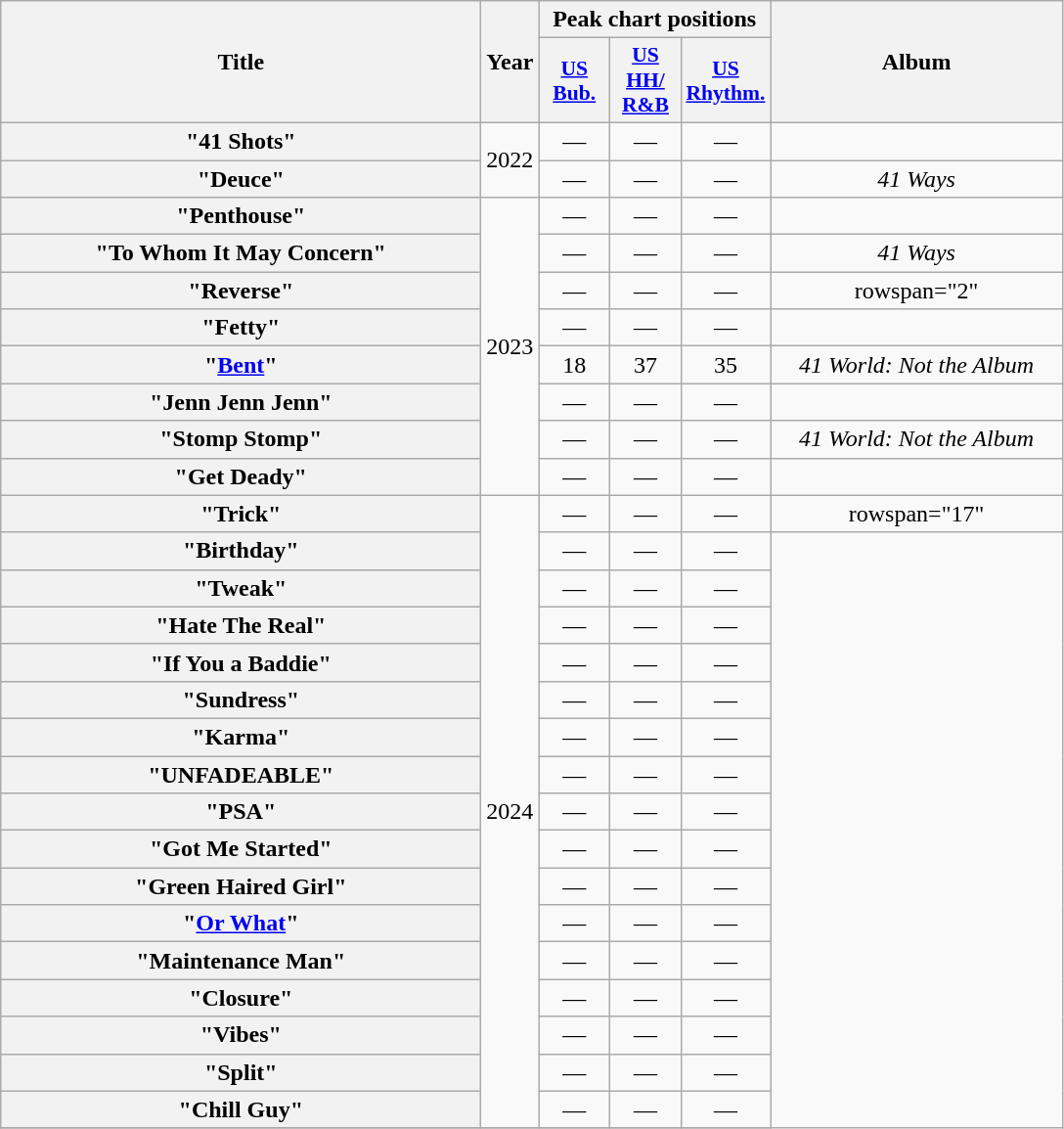<table class="wikitable plainrowheaders" style="text-align:center;">
<tr>
<th scope="col" rowspan="2" style="width:20em;">Title</th>
<th scope="col" rowspan="2">Year</th>
<th scope="col" colspan="3">Peak chart positions</th>
<th scope="col" rowspan="2" style="width:12em;">Album</th>
</tr>
<tr>
<th scope="col" style="width:2.9em;font-size:90%;"><a href='#'>US<br>Bub.</a><br></th>
<th scope="col" style="width:2.9em;font-size:90%;"><a href='#'>US<br>HH/<br>R&B</a><br></th>
<th scope="col" style="width:2.9em;font-size:90%;"><a href='#'>US<br>Rhythm.</a><br></th>
</tr>
<tr>
<th scope="row">"41 Shots"<br></th>
<td rowspan="2">2022</td>
<td>—</td>
<td>—</td>
<td>—</td>
<td></td>
</tr>
<tr>
<th scope="row">"Deuce"</th>
<td>—</td>
<td>—</td>
<td>—</td>
<td><em>41 Ways</em></td>
</tr>
<tr>
<th scope="row">"Penthouse"</th>
<td rowspan="8">2023</td>
<td>—</td>
<td>—</td>
<td>—</td>
<td></td>
</tr>
<tr>
<th scope="row">"To Whom It May Concern"<br></th>
<td>—</td>
<td>—</td>
<td>—</td>
<td><em>41 Ways</em></td>
</tr>
<tr>
<th scope="row">"Reverse"<br></th>
<td>—</td>
<td>—</td>
<td>—</td>
<td>rowspan="2" </td>
</tr>
<tr>
<th scope="row">"Fetty"</th>
<td>—</td>
<td>—</td>
<td>—</td>
</tr>
<tr>
<th scope="row">"<a href='#'>Bent</a>"</th>
<td>18</td>
<td>37</td>
<td>35</td>
<td><em>41 World: Not the Album</em></td>
</tr>
<tr>
<th scope="row">"Jenn Jenn Jenn"</th>
<td>—</td>
<td>—</td>
<td>—</td>
<td></td>
</tr>
<tr>
<th scope="row">"Stomp Stomp"<br></th>
<td>—</td>
<td>—</td>
<td>—</td>
<td><em>41 World: Not the Album</em></td>
</tr>
<tr>
<th scope="row">"Get Deady"</th>
<td>—</td>
<td>—</td>
<td>—</td>
</tr>
<tr>
<th scope="row">"Trick"</th>
<td rowspan="17">2024</td>
<td>—</td>
<td>—</td>
<td>—</td>
<td>rowspan="17" </td>
</tr>
<tr>
<th scope="row">"Birthday"<br></th>
<td>—</td>
<td>—</td>
<td>—</td>
</tr>
<tr>
<th scope="row">"Tweak"</th>
<td>—</td>
<td>—</td>
<td>—</td>
</tr>
<tr>
<th scope="row">"Hate The Real"</th>
<td>—</td>
<td>—</td>
<td>—</td>
</tr>
<tr>
<th scope="row">"If You a Baddie"</th>
<td>—</td>
<td>—</td>
<td>—</td>
</tr>
<tr>
<th scope="row">"Sundress"<br></th>
<td>—</td>
<td>—</td>
<td>—</td>
</tr>
<tr>
<th scope="row">"Karma"<br></th>
<td>—</td>
<td>—</td>
<td>—</td>
</tr>
<tr>
<th scope="row">"UNFADEABLE"</th>
<td>—</td>
<td>—</td>
<td>—</td>
</tr>
<tr>
<th scope="row">"PSA"</th>
<td>—</td>
<td>—</td>
<td>—</td>
</tr>
<tr>
<th scope="row">"Got Me Started"</th>
<td>—</td>
<td>—</td>
<td>—</td>
</tr>
<tr>
<th scope="row">"Green Haired Girl"<br></th>
<td>—</td>
<td>—</td>
<td>—</td>
</tr>
<tr>
<th scope="row">"<a href='#'>Or What</a>" <br></th>
<td>—</td>
<td>—</td>
<td>—</td>
</tr>
<tr>
<th scope="row">"Maintenance Man"<br></th>
<td>—</td>
<td>—</td>
<td>—</td>
</tr>
<tr>
<th scope="row">"Closure"</th>
<td>—</td>
<td>—</td>
<td>—</td>
</tr>
<tr>
<th scope="row">"Vibes"</th>
<td>—</td>
<td>—</td>
<td>—</td>
</tr>
<tr>
<th scope="row">"Split"<br></th>
<td>—</td>
<td>—</td>
<td>—</td>
</tr>
<tr>
<th scope="row">"Chill Guy"<br></th>
<td>—</td>
<td>—</td>
<td>—</td>
</tr>
<tr>
</tr>
</table>
